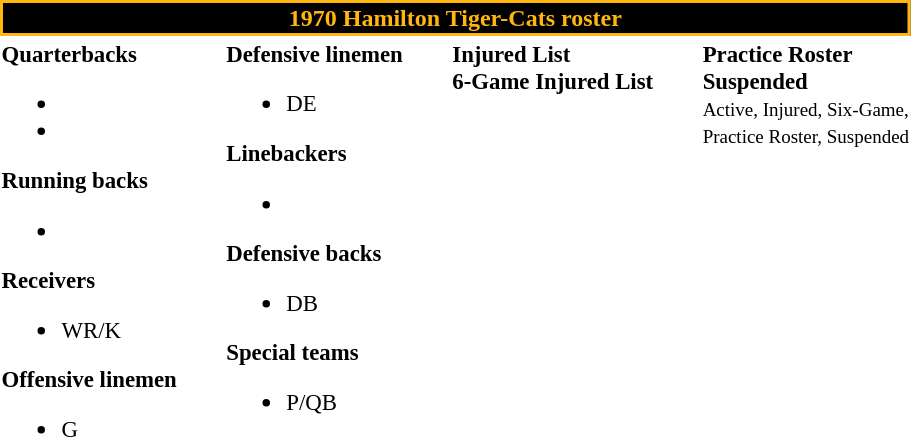<table class="toccolours" style="text-align: left;">
<tr>
<th colspan="7" style="background-color: black; color:#FFB60F; border:2px solid #FFB60F; text-align: center">1970 Hamilton Tiger-Cats roster</th>
</tr>
<tr>
<td style="font-size: 95%;vertical-align:top;"><strong>Quarterbacks</strong><br><ul><li></li><li></li></ul><strong>Running backs</strong><ul><li></li></ul><strong>Receivers</strong><ul><li> WR/K</li></ul><strong>Offensive linemen</strong><ul><li> G</li></ul></td>
<td style="width: 25px;"></td>
<td style="font-size: 95%;vertical-align:top;"><strong>Defensive linemen</strong><br><ul><li> DE</li></ul><strong>Linebackers</strong><ul><li></li></ul><strong>Defensive backs</strong><ul><li> DB</li></ul><strong>Special teams</strong><ul><li> P/QB</li></ul></td>
<td style="width: 25px;"></td>
<td style="font-size: 95%;vertical-align:top;"><strong>Injured List</strong><br><strong>6-Game Injured List</strong></td>
<td style="width: 25px;"></td>
<td style="font-size: 95%;vertical-align:top;"><strong>Practice Roster</strong><br><strong>Suspended</strong><br><small> Active,  Injured,  Six-Game,<br> Practice Roster,  Suspended</small></td>
</tr>
<tr>
</tr>
</table>
